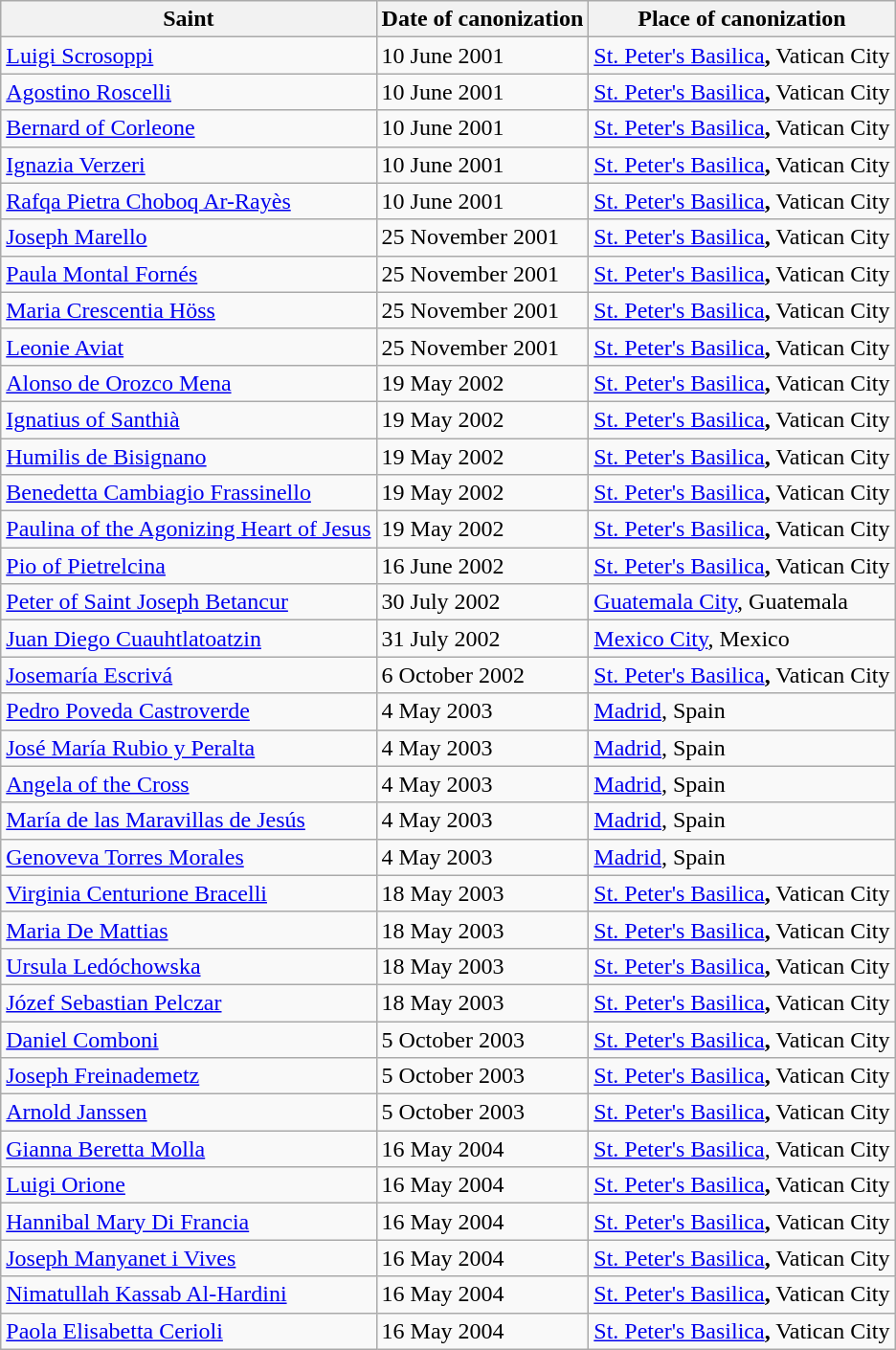<table class="wikitable sortable">
<tr>
<th>Saint</th>
<th>Date of canonization</th>
<th>Place of canonization</th>
</tr>
<tr>
<td><a href='#'>Luigi Scrosoppi</a></td>
<td>10 June 2001</td>
<td><a href='#'>St. Peter's Basilica</a><strong>,</strong> Vatican City</td>
</tr>
<tr>
<td><a href='#'>Agostino Roscelli</a></td>
<td>10 June 2001</td>
<td><a href='#'>St. Peter's Basilica</a><strong>,</strong> Vatican City</td>
</tr>
<tr>
<td><a href='#'>Bernard of Corleone</a></td>
<td>10 June 2001</td>
<td><a href='#'>St. Peter's Basilica</a><strong>,</strong> Vatican City</td>
</tr>
<tr>
<td><a href='#'>Ignazia Verzeri</a></td>
<td>10 June 2001</td>
<td><a href='#'>St. Peter's Basilica</a><strong>,</strong> Vatican City</td>
</tr>
<tr>
<td><a href='#'>Rafqa Pietra Choboq Ar-Rayès</a></td>
<td>10 June 2001</td>
<td><a href='#'>St. Peter's Basilica</a><strong>,</strong> Vatican City</td>
</tr>
<tr>
<td><a href='#'>Joseph Marello</a></td>
<td>25 November 2001</td>
<td><a href='#'>St. Peter's Basilica</a><strong>,</strong> Vatican City</td>
</tr>
<tr>
<td><a href='#'>Paula Montal Fornés</a></td>
<td>25 November 2001</td>
<td><a href='#'>St. Peter's Basilica</a><strong>,</strong> Vatican City</td>
</tr>
<tr>
<td><a href='#'>Maria Crescentia Höss</a></td>
<td>25 November 2001</td>
<td><a href='#'>St. Peter's Basilica</a><strong>,</strong> Vatican City</td>
</tr>
<tr>
<td><a href='#'>Leonie Aviat</a></td>
<td>25 November 2001</td>
<td><a href='#'>St. Peter's Basilica</a><strong>,</strong> Vatican City</td>
</tr>
<tr>
<td><a href='#'>Alonso de Orozco Mena</a></td>
<td>19 May 2002</td>
<td><a href='#'>St. Peter's Basilica</a><strong>,</strong> Vatican City</td>
</tr>
<tr>
<td><a href='#'>Ignatius of Santhià</a></td>
<td>19 May 2002</td>
<td><a href='#'>St. Peter's Basilica</a><strong>,</strong> Vatican City</td>
</tr>
<tr>
<td><a href='#'>Humilis de Bisignano</a></td>
<td>19 May 2002</td>
<td><a href='#'>St. Peter's Basilica</a><strong>,</strong> Vatican City</td>
</tr>
<tr>
<td><a href='#'>Benedetta Cambiagio Frassinello</a></td>
<td>19 May 2002</td>
<td><a href='#'>St. Peter's Basilica</a><strong>,</strong> Vatican City</td>
</tr>
<tr>
<td><a href='#'>Paulina of the Agonizing Heart of Jesus</a></td>
<td>19 May 2002</td>
<td><a href='#'>St. Peter's Basilica</a><strong>,</strong> Vatican City</td>
</tr>
<tr>
<td><a href='#'>Pio of Pietrelcina</a></td>
<td>16 June 2002</td>
<td><a href='#'>St. Peter's Basilica</a><strong>,</strong> Vatican City</td>
</tr>
<tr>
<td><a href='#'>Peter of Saint Joseph Betancur</a></td>
<td>30 July 2002</td>
<td><a href='#'>Guatemala City</a>, Guatemala</td>
</tr>
<tr>
<td><a href='#'>Juan Diego Cuauhtlatoatzin</a></td>
<td>31 July 2002</td>
<td><a href='#'>Mexico City</a>, Mexico</td>
</tr>
<tr>
<td><a href='#'>Josemaría Escrivá</a></td>
<td>6 October 2002</td>
<td><a href='#'>St. Peter's Basilica</a><strong>,</strong> Vatican City</td>
</tr>
<tr>
<td><a href='#'>Pedro Poveda Castroverde</a></td>
<td>4 May 2003</td>
<td><a href='#'>Madrid</a>, Spain</td>
</tr>
<tr>
<td><a href='#'>José María Rubio y Peralta</a></td>
<td>4 May 2003</td>
<td><a href='#'>Madrid</a>, Spain</td>
</tr>
<tr>
<td><a href='#'>Angela of the Cross</a></td>
<td>4 May 2003</td>
<td><a href='#'>Madrid</a>, Spain</td>
</tr>
<tr>
<td><a href='#'>María de las Maravillas de Jesús</a></td>
<td>4 May 2003</td>
<td><a href='#'>Madrid</a>, Spain</td>
</tr>
<tr>
<td><a href='#'>Genoveva Torres Morales</a></td>
<td>4 May 2003</td>
<td><a href='#'>Madrid</a>, Spain</td>
</tr>
<tr>
<td><a href='#'>Virginia Centurione Bracelli</a></td>
<td>18 May 2003</td>
<td><a href='#'>St. Peter's Basilica</a><strong>,</strong> Vatican City</td>
</tr>
<tr>
<td><a href='#'>Maria De Mattias</a></td>
<td>18 May 2003</td>
<td><a href='#'>St. Peter's Basilica</a><strong>,</strong> Vatican City</td>
</tr>
<tr>
<td><a href='#'>Ursula Ledóchowska</a></td>
<td>18 May 2003</td>
<td><a href='#'>St. Peter's Basilica</a><strong>,</strong> Vatican City</td>
</tr>
<tr>
<td><a href='#'>Józef Sebastian Pelczar</a></td>
<td>18 May 2003</td>
<td><a href='#'>St. Peter's Basilica</a><strong>,</strong> Vatican City</td>
</tr>
<tr>
<td><a href='#'>Daniel Comboni</a></td>
<td>5 October 2003</td>
<td><a href='#'>St. Peter's Basilica</a><strong>,</strong> Vatican City</td>
</tr>
<tr>
<td><a href='#'>Joseph Freinademetz</a></td>
<td>5 October 2003</td>
<td><a href='#'>St. Peter's Basilica</a><strong>,</strong> Vatican City</td>
</tr>
<tr>
<td><a href='#'>Arnold Janssen</a></td>
<td>5 October 2003</td>
<td><a href='#'>St. Peter's Basilica</a><strong>,</strong> Vatican City</td>
</tr>
<tr>
<td><a href='#'>Gianna Beretta Molla</a></td>
<td>16 May 2004</td>
<td><a href='#'>St. Peter's Basilica</a>, Vatican City</td>
</tr>
<tr>
<td><a href='#'>Luigi Orione</a></td>
<td>16 May 2004</td>
<td><a href='#'>St. Peter's Basilica</a><strong>,</strong> Vatican City</td>
</tr>
<tr>
<td><a href='#'>Hannibal Mary Di Francia</a></td>
<td>16 May 2004</td>
<td><a href='#'>St. Peter's Basilica</a><strong>,</strong> Vatican City</td>
</tr>
<tr>
<td><a href='#'>Joseph Manyanet i Vives</a></td>
<td>16 May 2004</td>
<td><a href='#'>St. Peter's Basilica</a><strong>,</strong> Vatican City</td>
</tr>
<tr>
<td><a href='#'>Nimatullah Kassab Al-Hardini</a></td>
<td>16 May 2004</td>
<td><a href='#'>St. Peter's Basilica</a><strong>,</strong> Vatican City</td>
</tr>
<tr>
<td><a href='#'>Paola Elisabetta Cerioli</a></td>
<td>16 May 2004</td>
<td><a href='#'>St. Peter's Basilica</a><strong>,</strong> Vatican City</td>
</tr>
</table>
